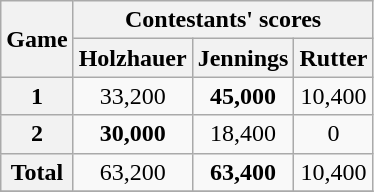<table class="wikitable plainrowheaders" style="text-align:center;">
<tr>
<th scope="col" rowspan="2">Game </th>
<th scope="col" colspan="3">Contestants' scores</th>
</tr>
<tr>
<th scope="col">Holzhauer</th>
<th scope="col">Jennings</th>
<th scope="col">Rutter</th>
</tr>
<tr>
<th scope="row" style="text-align:center;">1</th>
<td>33,200</td>
<td><strong>45,000</strong></td>
<td>10,400</td>
</tr>
<tr>
<th scope="row" style="text-align:center;">2</th>
<td><strong>30,000</strong></td>
<td>18,400</td>
<td>0</td>
</tr>
<tr>
<th><strong>Total</strong></th>
<td>63,200</td>
<td><strong>63,400</strong></td>
<td>10,400</td>
</tr>
<tr>
</tr>
</table>
